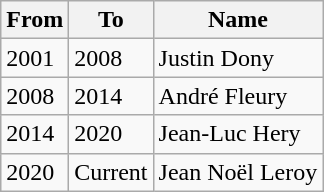<table class="wikitable">
<tr>
<th>From</th>
<th>To</th>
<th>Name</th>
</tr>
<tr>
<td>2001</td>
<td>2008</td>
<td>Justin Dony</td>
</tr>
<tr>
<td>2008</td>
<td>2014</td>
<td>André Fleury</td>
</tr>
<tr>
<td>2014</td>
<td>2020</td>
<td>Jean-Luc Hery</td>
</tr>
<tr>
<td>2020</td>
<td>Current</td>
<td>Jean Noël Leroy</td>
</tr>
</table>
